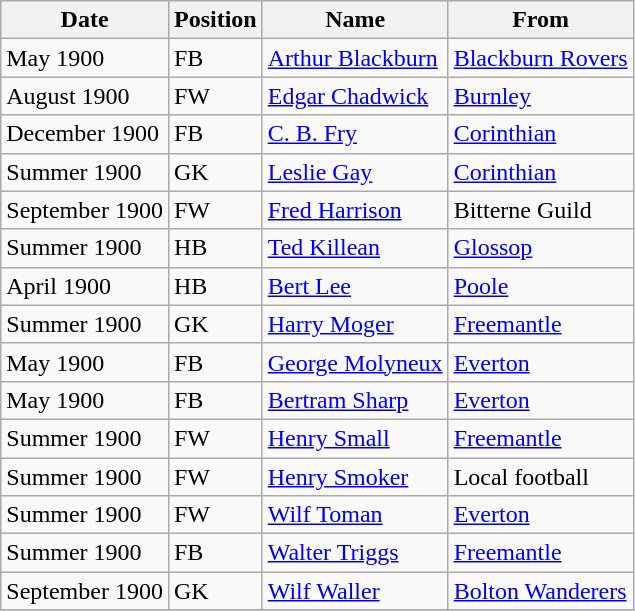<table class="wikitable">
<tr>
<th>Date</th>
<th>Position</th>
<th>Name</th>
<th>From</th>
</tr>
<tr>
<td>May 1900</td>
<td>FB</td>
<td><a href='#'>Arthur Blackburn</a></td>
<td><a href='#'>Blackburn Rovers</a></td>
</tr>
<tr>
<td>August 1900</td>
<td>FW</td>
<td><a href='#'>Edgar Chadwick</a></td>
<td><a href='#'>Burnley</a></td>
</tr>
<tr>
<td>December 1900</td>
<td>FB</td>
<td><a href='#'>C. B. Fry</a></td>
<td><a href='#'>Corinthian</a></td>
</tr>
<tr>
<td>Summer 1900</td>
<td>GK</td>
<td><a href='#'>Leslie Gay</a></td>
<td><a href='#'>Corinthian</a></td>
</tr>
<tr>
<td>September 1900</td>
<td>FW</td>
<td><a href='#'>Fred Harrison</a></td>
<td>Bitterne Guild</td>
</tr>
<tr>
<td>Summer 1900</td>
<td>HB</td>
<td><a href='#'>Ted Killean</a></td>
<td><a href='#'>Glossop</a></td>
</tr>
<tr>
<td>April 1900</td>
<td>HB</td>
<td><a href='#'>Bert Lee</a></td>
<td><a href='#'>Poole</a></td>
</tr>
<tr>
<td>Summer 1900</td>
<td>GK</td>
<td><a href='#'>Harry Moger</a></td>
<td><a href='#'>Freemantle</a></td>
</tr>
<tr>
<td>May 1900</td>
<td>FB</td>
<td><a href='#'>George Molyneux</a></td>
<td><a href='#'>Everton</a></td>
</tr>
<tr>
<td>May 1900</td>
<td>FB</td>
<td><a href='#'>Bertram Sharp</a></td>
<td><a href='#'>Everton</a></td>
</tr>
<tr>
<td>Summer 1900</td>
<td>FW</td>
<td><a href='#'>Henry Small</a></td>
<td><a href='#'>Freemantle</a></td>
</tr>
<tr>
<td>Summer 1900</td>
<td>FW</td>
<td><a href='#'>Henry Smoker</a></td>
<td>Local football</td>
</tr>
<tr>
<td>Summer 1900</td>
<td>FW</td>
<td><a href='#'>Wilf Toman</a></td>
<td><a href='#'>Everton</a></td>
</tr>
<tr>
<td>Summer 1900</td>
<td>FB</td>
<td><a href='#'>Walter Triggs</a></td>
<td><a href='#'>Freemantle</a></td>
</tr>
<tr>
<td>September 1900</td>
<td>GK</td>
<td><a href='#'>Wilf Waller</a></td>
<td><a href='#'>Bolton Wanderers</a></td>
</tr>
<tr>
</tr>
</table>
